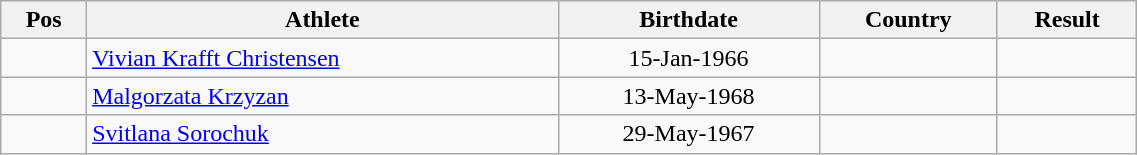<table class="wikitable"  style="text-align:center; width:60%;">
<tr>
<th>Pos</th>
<th>Athlete</th>
<th>Birthdate</th>
<th>Country</th>
<th>Result</th>
</tr>
<tr>
<td align=center></td>
<td align=left><a href='#'>Vivian Krafft Christensen</a></td>
<td>15-Jan-1966</td>
<td align=left></td>
<td></td>
</tr>
<tr>
<td align=center></td>
<td align=left><a href='#'>Malgorzata Krzyzan</a></td>
<td>13-May-1968</td>
<td align=left></td>
<td></td>
</tr>
<tr>
<td align=center></td>
<td align=left><a href='#'>Svitlana Sorochuk</a></td>
<td>29-May-1967</td>
<td align=left></td>
<td></td>
</tr>
</table>
